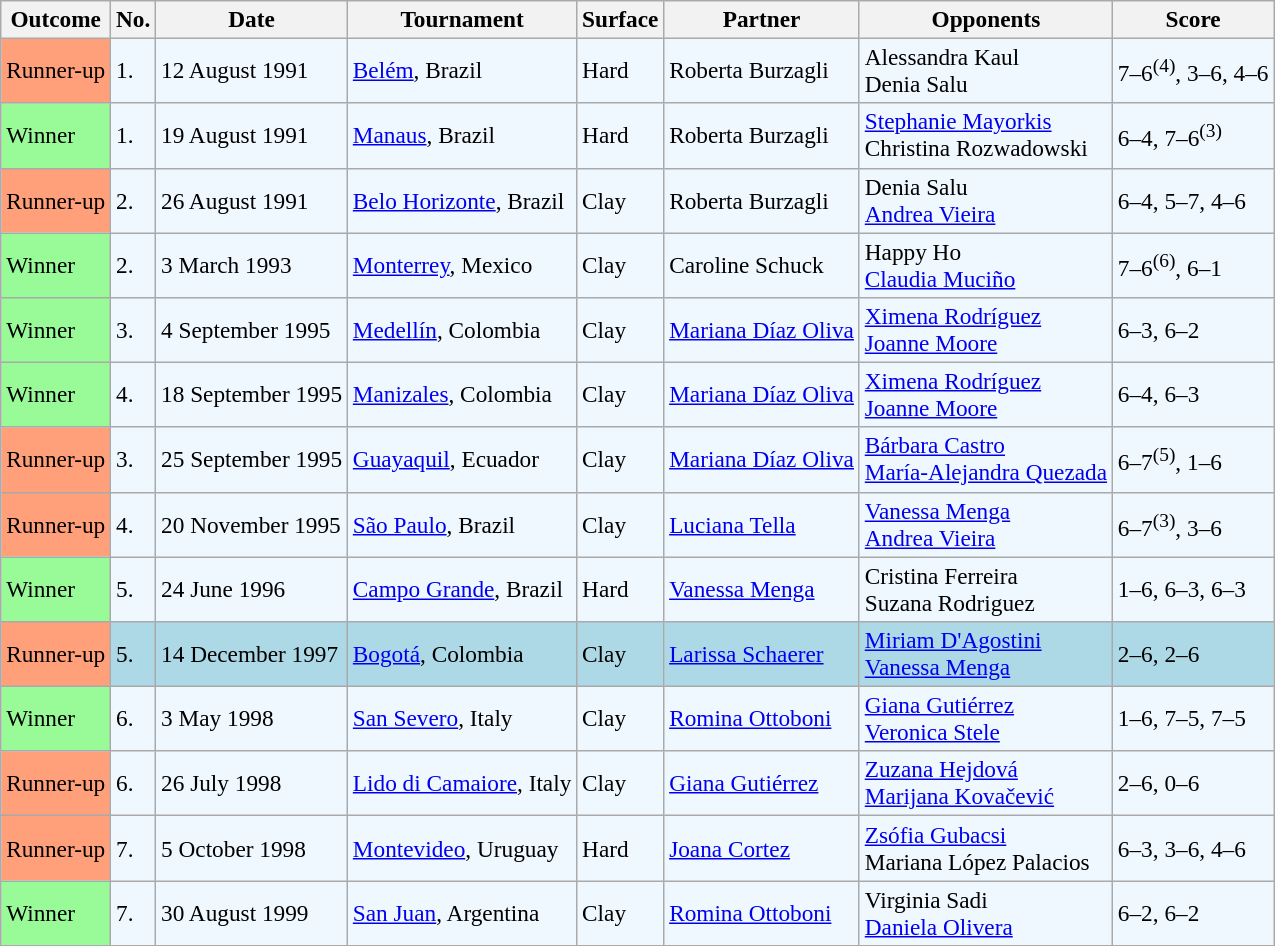<table class="sortable wikitable" style=font-size:97%>
<tr>
<th>Outcome</th>
<th>No.</th>
<th>Date</th>
<th>Tournament</th>
<th>Surface</th>
<th>Partner</th>
<th>Opponents</th>
<th>Score</th>
</tr>
<tr bgcolor="#f0f8ff">
<td bgcolor="FFA07A">Runner-up</td>
<td>1.</td>
<td>12 August 1991</td>
<td><a href='#'>Belém</a>, Brazil</td>
<td>Hard</td>
<td> Roberta Burzagli</td>
<td> Alessandra Kaul <br>  Denia Salu</td>
<td>7–6<sup>(4)</sup>, 3–6, 4–6</td>
</tr>
<tr bgcolor="#f0f8ff">
<td style="background:#98fb98;">Winner</td>
<td>1.</td>
<td>19 August 1991</td>
<td><a href='#'>Manaus</a>, Brazil</td>
<td>Hard</td>
<td> Roberta Burzagli</td>
<td> <a href='#'>Stephanie Mayorkis</a> <br>  Christina Rozwadowski</td>
<td>6–4, 7–6<sup>(3)</sup></td>
</tr>
<tr bgcolor="#f0f8ff">
<td bgcolor="FFA07A">Runner-up</td>
<td>2.</td>
<td>26 August 1991</td>
<td><a href='#'>Belo Horizonte</a>, Brazil</td>
<td>Clay</td>
<td> Roberta Burzagli</td>
<td> Denia Salu <br>  <a href='#'>Andrea Vieira</a></td>
<td>6–4, 5–7, 4–6</td>
</tr>
<tr bgcolor="#f0f8ff">
<td style="background:#98fb98;">Winner</td>
<td>2.</td>
<td>3 March 1993</td>
<td><a href='#'>Monterrey</a>, Mexico</td>
<td>Clay</td>
<td> Caroline Schuck</td>
<td> Happy Ho <br>  <a href='#'>Claudia Muciño</a></td>
<td>7–6<sup>(6)</sup>, 6–1</td>
</tr>
<tr bgcolor="#f0f8ff">
<td style="background:#98fb98;">Winner</td>
<td>3.</td>
<td>4 September 1995</td>
<td><a href='#'>Medellín</a>, Colombia</td>
<td>Clay</td>
<td> <a href='#'>Mariana Díaz Oliva</a></td>
<td> <a href='#'>Ximena Rodríguez</a> <br>  <a href='#'>Joanne Moore</a></td>
<td>6–3, 6–2</td>
</tr>
<tr bgcolor="#f0f8ff">
<td style="background:#98fb98;">Winner</td>
<td>4.</td>
<td>18 September 1995</td>
<td><a href='#'>Manizales</a>, Colombia</td>
<td>Clay</td>
<td> <a href='#'>Mariana Díaz Oliva</a></td>
<td> <a href='#'>Ximena Rodríguez</a> <br>  <a href='#'>Joanne Moore</a></td>
<td>6–4, 6–3</td>
</tr>
<tr bgcolor="#f0f8ff">
<td bgcolor="FFA07A">Runner-up</td>
<td>3.</td>
<td>25 September 1995</td>
<td><a href='#'>Guayaquil</a>, Ecuador</td>
<td>Clay</td>
<td> <a href='#'>Mariana Díaz Oliva</a></td>
<td> <a href='#'>Bárbara Castro</a> <br>  <a href='#'>María-Alejandra Quezada</a></td>
<td>6–7<sup>(5)</sup>, 1–6</td>
</tr>
<tr style="background:#f0f8ff;">
<td style="background:#ffa07a;">Runner-up</td>
<td>4.</td>
<td>20 November 1995</td>
<td><a href='#'>São Paulo</a>, Brazil</td>
<td>Clay</td>
<td> <a href='#'>Luciana Tella</a></td>
<td> <a href='#'>Vanessa Menga</a> <br>  <a href='#'>Andrea Vieira</a></td>
<td>6–7<sup>(3)</sup>, 3–6</td>
</tr>
<tr style="background:#f0f8ff;">
<td style="background:#98fb98;">Winner</td>
<td>5.</td>
<td>24 June 1996</td>
<td><a href='#'>Campo Grande</a>, Brazil</td>
<td>Hard</td>
<td> <a href='#'>Vanessa Menga</a></td>
<td> Cristina Ferreira <br>  Suzana Rodriguez</td>
<td>1–6, 6–3, 6–3</td>
</tr>
<tr style="background:lightblue;">
<td style="background:#ffa07a;">Runner-up</td>
<td>5.</td>
<td>14 December 1997</td>
<td><a href='#'>Bogotá</a>, Colombia</td>
<td>Clay</td>
<td> <a href='#'>Larissa Schaerer</a></td>
<td> <a href='#'>Miriam D'Agostini</a><br> <a href='#'>Vanessa Menga</a></td>
<td>2–6, 2–6</td>
</tr>
<tr style="background:#f0f8ff;">
<td bgcolor="98FB98">Winner</td>
<td>6.</td>
<td>3 May 1998</td>
<td><a href='#'>San Severo</a>, Italy</td>
<td>Clay</td>
<td> <a href='#'>Romina Ottoboni</a></td>
<td> <a href='#'>Giana Gutiérrez</a><br> <a href='#'>Veronica Stele</a></td>
<td>1–6, 7–5, 7–5</td>
</tr>
<tr style="background:#f0f8ff;">
<td style="background:#ffa07a;">Runner-up</td>
<td>6.</td>
<td>26 July 1998</td>
<td><a href='#'>Lido di Camaiore</a>, Italy</td>
<td>Clay</td>
<td> <a href='#'>Giana Gutiérrez</a></td>
<td> <a href='#'>Zuzana Hejdová</a> <br>  <a href='#'>Marijana Kovačević</a></td>
<td>2–6, 0–6</td>
</tr>
<tr style="background:#f0f8ff;">
<td style="background:#ffa07a;">Runner-up</td>
<td>7.</td>
<td>5 October 1998</td>
<td><a href='#'>Montevideo</a>, Uruguay</td>
<td>Hard</td>
<td> <a href='#'>Joana Cortez</a></td>
<td> <a href='#'>Zsófia Gubacsi</a> <br>  Mariana López Palacios</td>
<td>6–3, 3–6, 4–6</td>
</tr>
<tr style="background:#f0f8ff;">
<td bgcolor="98FB98">Winner</td>
<td>7.</td>
<td>30 August 1999</td>
<td><a href='#'>San Juan</a>, Argentina</td>
<td>Clay</td>
<td> <a href='#'>Romina Ottoboni</a></td>
<td> Virginia Sadi <br>  <a href='#'>Daniela Olivera</a></td>
<td>6–2, 6–2</td>
</tr>
</table>
